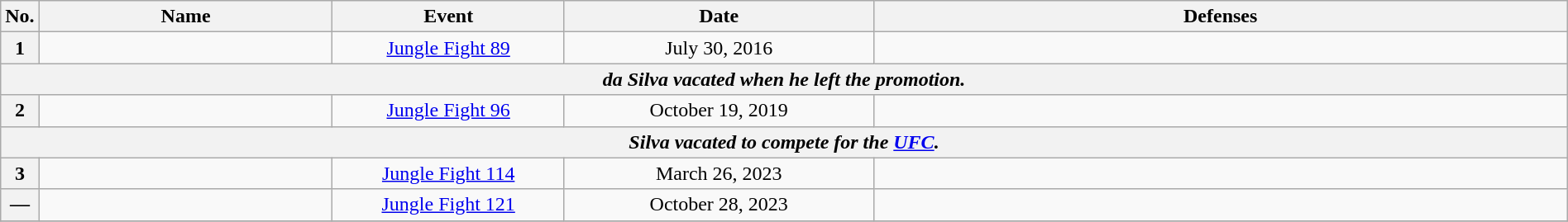<table class="wikitable" width=100%>
<tr>
<th width=1%>No.</th>
<th width=19%>Name</th>
<th width=15%>Event</th>
<th width=20%>Date</th>
<th width=45%>Defenses</th>
</tr>
<tr>
<th>1</th>
<td align=left><br></td>
<td align=center><a href='#'>Jungle Fight 89</a> <br></td>
<td align=center>July 30, 2016</td>
<td></td>
</tr>
<tr>
<th colspan=6 align=center><em>da Silva vacated when he left the promotion.</em></th>
</tr>
<tr>
<th>2</th>
<td align=left><br></td>
<td align=center><a href='#'>Jungle Fight 96</a> <br></td>
<td align=center>October 19, 2019</td>
<td></td>
</tr>
<tr>
<th colspan=6 align=center><em>Silva vacated to compete for the <a href='#'>UFC</a>.</em></th>
</tr>
<tr>
<th>3</th>
<td align=left><br></td>
<td align=center><a href='#'>Jungle Fight 114</a> <br></td>
<td align=center>March 26, 2023</td>
<td> </td>
</tr>
<tr>
<th>—</th>
<td align=left><br></td>
<td align=center><a href='#'>Jungle Fight 121</a> <br></td>
<td align=center>October 28, 2023</td>
<td></td>
</tr>
<tr>
</tr>
</table>
